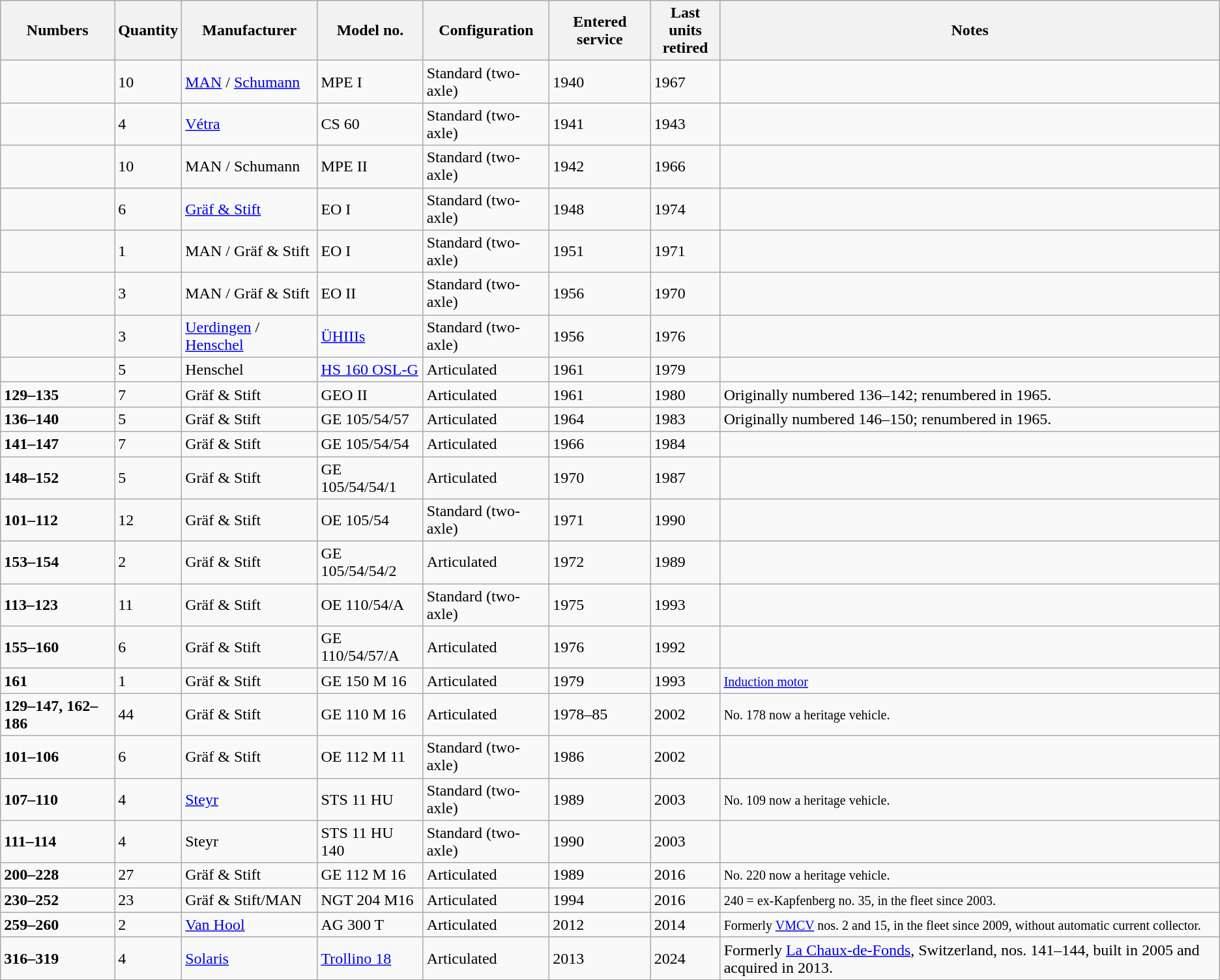<table class="wikitable sortable">
<tr style="background:#E0E0E0;">
<th>Numbers</th>
<th>Quantity</th>
<th>Manufacturer</th>
<th>Model no.</th>
<th>Configuration</th>
<th>Entered service</th>
<th>Last units<br> retired</th>
<th>Notes</th>
</tr>
<tr>
<td></td>
<td>10</td>
<td><a href='#'>MAN</a> / <a href='#'>Schumann</a></td>
<td>MPE I</td>
<td>Standard (two-axle)</td>
<td>1940</td>
<td>1967</td>
<td></td>
</tr>
<tr>
<td></td>
<td>4</td>
<td><a href='#'>Vétra</a></td>
<td>CS 60</td>
<td>Standard (two-axle)</td>
<td>1941</td>
<td>1943</td>
<td></td>
</tr>
<tr>
<td></td>
<td>10</td>
<td>MAN / Schumann</td>
<td>MPE II</td>
<td>Standard (two-axle)</td>
<td>1942</td>
<td>1966</td>
<td></td>
</tr>
<tr>
<td></td>
<td>6</td>
<td><a href='#'>Gräf & Stift</a></td>
<td>EO I</td>
<td>Standard (two-axle)</td>
<td>1948</td>
<td>1974</td>
<td></td>
</tr>
<tr>
<td></td>
<td>1</td>
<td>MAN / Gräf & Stift</td>
<td>EO I</td>
<td>Standard (two-axle)</td>
<td>1951</td>
<td>1971</td>
<td></td>
</tr>
<tr>
<td></td>
<td>3</td>
<td>MAN / Gräf & Stift</td>
<td>EO II</td>
<td>Standard (two-axle)</td>
<td>1956</td>
<td>1970</td>
<td></td>
</tr>
<tr>
<td></td>
<td>3</td>
<td><a href='#'>Uerdingen</a> / <a href='#'>Henschel</a></td>
<td><a href='#'>ÜHIIIs</a></td>
<td>Standard (two-axle)</td>
<td>1956</td>
<td>1976</td>
<td></td>
</tr>
<tr>
<td></td>
<td>5</td>
<td>Henschel</td>
<td><a href='#'>HS 160 OSL-G</a></td>
<td>Articulated</td>
<td>1961</td>
<td>1979</td>
<td></td>
</tr>
<tr>
<td><strong>129–135</strong></td>
<td>7</td>
<td>Gräf & Stift</td>
<td>GEO II</td>
<td>Articulated</td>
<td>1961</td>
<td>1980</td>
<td>Originally numbered 136–142; renumbered in 1965.</td>
</tr>
<tr>
<td><strong>136–140</strong></td>
<td>5</td>
<td>Gräf & Stift</td>
<td>GE 105/54/57</td>
<td>Articulated</td>
<td>1964</td>
<td>1983</td>
<td>Originally numbered 146–150; renumbered in 1965.</td>
</tr>
<tr>
<td><strong>141–147</strong></td>
<td>7</td>
<td>Gräf & Stift</td>
<td>GE 105/54/54</td>
<td>Articulated</td>
<td>1966</td>
<td>1984</td>
<td></td>
</tr>
<tr>
<td><strong>148–152</strong></td>
<td>5</td>
<td>Gräf & Stift</td>
<td>GE 105/54/54/1</td>
<td>Articulated</td>
<td>1970</td>
<td>1987</td>
<td></td>
</tr>
<tr>
<td><strong>101–112</strong></td>
<td>12</td>
<td>Gräf & Stift</td>
<td>OE 105/54</td>
<td>Standard (two-axle)</td>
<td>1971</td>
<td>1990</td>
<td></td>
</tr>
<tr>
<td><strong>153–154</strong></td>
<td>2</td>
<td>Gräf & Stift</td>
<td>GE 105/54/54/2</td>
<td>Articulated</td>
<td>1972</td>
<td>1989</td>
<td></td>
</tr>
<tr>
<td><strong>113–123</strong></td>
<td>11</td>
<td>Gräf & Stift</td>
<td>OE 110/54/A</td>
<td>Standard (two-axle)</td>
<td>1975</td>
<td>1993</td>
<td></td>
</tr>
<tr>
<td><strong>155–160</strong></td>
<td>6</td>
<td>Gräf & Stift</td>
<td>GE 110/54/57/A</td>
<td>Articulated</td>
<td>1976</td>
<td>1992</td>
<td></td>
</tr>
<tr>
<td><strong>161</strong></td>
<td>1</td>
<td>Gräf & Stift</td>
<td>GE 150 M 16</td>
<td>Articulated</td>
<td>1979</td>
<td>1993</td>
<td><small><a href='#'>Induction motor</a></small></td>
</tr>
<tr>
<td><strong>129–147, 162–186</strong></td>
<td>44</td>
<td>Gräf & Stift</td>
<td>GE 110 M 16</td>
<td>Articulated</td>
<td>1978–85</td>
<td>2002</td>
<td><small>No. 178 now a heritage vehicle.</small></td>
</tr>
<tr>
<td><strong>101–106</strong></td>
<td>6</td>
<td>Gräf & Stift</td>
<td>OE 112 M 11</td>
<td>Standard (two-axle)</td>
<td>1986</td>
<td>2002</td>
<td></td>
</tr>
<tr>
<td><strong>107–110</strong></td>
<td>4</td>
<td><a href='#'>Steyr</a></td>
<td>STS 11 HU</td>
<td>Standard (two-axle)</td>
<td>1989</td>
<td>2003</td>
<td><small>No. 109 now a heritage vehicle.</small></td>
</tr>
<tr>
<td><strong>111–114</strong></td>
<td>4</td>
<td>Steyr</td>
<td>STS 11 HU 140</td>
<td>Standard (two-axle)</td>
<td>1990</td>
<td>2003</td>
<td></td>
</tr>
<tr>
<td><strong>200–228</strong></td>
<td>27</td>
<td>Gräf & Stift</td>
<td>GE 112 M 16</td>
<td>Articulated</td>
<td>1989</td>
<td>2016</td>
<td><small>No. 220 now a heritage vehicle.</small></td>
</tr>
<tr>
<td><strong>230–252</strong></td>
<td>23</td>
<td>Gräf & Stift/MAN</td>
<td>NGT 204 M16</td>
<td>Articulated</td>
<td>1994</td>
<td>2016</td>
<td><small>240 = ex-Kapfenberg no. 35, in the fleet since 2003.</small></td>
</tr>
<tr>
<td><strong>259–260</strong></td>
<td>2</td>
<td><a href='#'>Van Hool</a></td>
<td>AG 300 T</td>
<td>Articulated</td>
<td>2012</td>
<td>2014</td>
<td><small>Formerly <a href='#'>VMCV</a> nos. 2 and 15, in the fleet since 2009, without automatic current collector.</small></td>
</tr>
<tr>
<td><strong>316–319</strong></td>
<td>4</td>
<td><a href='#'>Solaris</a></td>
<td><a href='#'>Trollino 18</a></td>
<td>Articulated</td>
<td>2013</td>
<td>2024</td>
<td>Formerly <a href='#'>La Chaux-de-Fonds</a>, Switzerland, nos. 141–144, built in 2005 and acquired in 2013.</td>
</tr>
<tr>
</tr>
</table>
